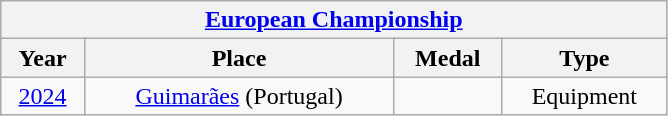<table class="wikitable center col2izq" style="text-align:center;width:445px;">
<tr>
<th colspan="4"><a href='#'>European Championship</a></th>
</tr>
<tr>
<th>Year</th>
<th>Place</th>
<th>Medal</th>
<th>Type</th>
</tr>
<tr>
<td><a href='#'>2024</a></td>
<td><a href='#'>Guimarães</a> (Portugal)</td>
<td></td>
<td>Equipment</td>
</tr>
</table>
